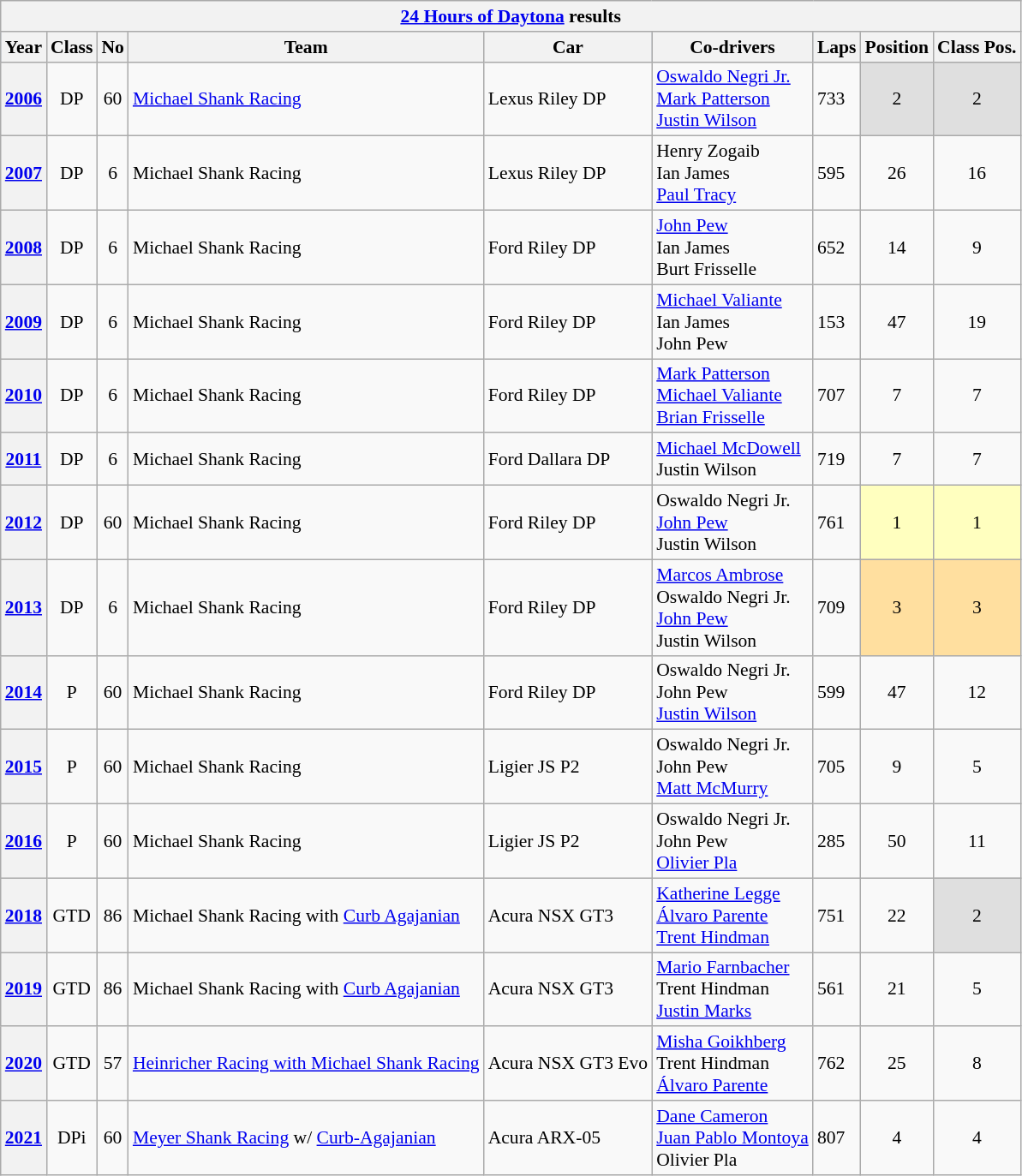<table class="wikitable" style="font-size:90%">
<tr>
<th colspan=45><a href='#'>24 Hours of Daytona</a> results</th>
</tr>
<tr style="background:#abbbdd;">
<th>Year</th>
<th>Class</th>
<th>No</th>
<th>Team</th>
<th>Car</th>
<th>Co-drivers</th>
<th>Laps</th>
<th>Position</th>
<th>Class Pos.</th>
</tr>
<tr>
<th><a href='#'>2006</a></th>
<td align=center>DP</td>
<td align=center>60</td>
<td> <a href='#'>Michael Shank Racing</a></td>
<td>Lexus Riley DP</td>
<td> <a href='#'>Oswaldo Negri Jr.</a><br> <a href='#'>Mark Patterson</a><br> <a href='#'>Justin Wilson</a></td>
<td>733</td>
<td style="background:#DFDFDF;" align=center>2</td>
<td style="background:#DFDFDF;" align=center>2</td>
</tr>
<tr>
<th><a href='#'>2007</a></th>
<td align=center>DP</td>
<td align=center>6</td>
<td> Michael Shank Racing</td>
<td>Lexus Riley DP</td>
<td> Henry Zogaib<br> Ian James<br> <a href='#'>Paul Tracy</a></td>
<td>595</td>
<td align=center>26</td>
<td align=center>16</td>
</tr>
<tr>
<th><a href='#'>2008</a></th>
<td align=center>DP</td>
<td align=center>6</td>
<td> Michael Shank Racing</td>
<td>Ford Riley DP</td>
<td> <a href='#'>John Pew</a><br> Ian James<br> Burt Frisselle</td>
<td>652</td>
<td align=center>14</td>
<td align=center>9</td>
</tr>
<tr>
<th><a href='#'>2009</a></th>
<td align=center>DP</td>
<td align=center>6</td>
<td> Michael Shank Racing</td>
<td>Ford Riley DP</td>
<td> <a href='#'>Michael Valiante</a><br> Ian James<br> John Pew</td>
<td>153</td>
<td align=center>47 </td>
<td align=center>19 </td>
</tr>
<tr>
<th><a href='#'>2010</a></th>
<td align=center>DP</td>
<td align=center>6</td>
<td> Michael Shank Racing</td>
<td>Ford Riley DP</td>
<td> <a href='#'>Mark Patterson</a><br> <a href='#'>Michael Valiante</a><br> <a href='#'>Brian Frisselle</a></td>
<td>707</td>
<td align=center>7 </td>
<td align=center>7 </td>
</tr>
<tr>
<th><a href='#'>2011</a></th>
<td align=center>DP</td>
<td align=center>6</td>
<td> Michael Shank Racing</td>
<td>Ford Dallara DP</td>
<td> <a href='#'>Michael McDowell</a><br> Justin Wilson</td>
<td>719</td>
<td align=center>7</td>
<td align=center>7</td>
</tr>
<tr>
<th><a href='#'>2012</a></th>
<td align=center>DP</td>
<td align=center>60</td>
<td> Michael Shank Racing</td>
<td>Ford Riley DP</td>
<td> Oswaldo Negri Jr.<br> <a href='#'>John Pew</a><br> Justin Wilson</td>
<td>761</td>
<td style="background:#FFFFBF;" align=center>1</td>
<td style="background:#FFFFBF;" align=center>1</td>
</tr>
<tr>
<th><a href='#'>2013</a></th>
<td align=center>DP</td>
<td align=center>6</td>
<td> Michael Shank Racing</td>
<td>Ford Riley DP</td>
<td> <a href='#'>Marcos Ambrose</a><br> Oswaldo Negri Jr.<br> <a href='#'>John Pew</a><br> Justin Wilson</td>
<td>709</td>
<td style="background:#FFDF9F;" align=center>3</td>
<td style="background:#FFDF9F;" align=center>3</td>
</tr>
<tr>
<th><a href='#'>2014</a></th>
<td align=center>P</td>
<td align=center>60</td>
<td> Michael Shank Racing</td>
<td>Ford Riley DP</td>
<td> Oswaldo Negri Jr.<br> John Pew<br> <a href='#'>Justin Wilson</a></td>
<td>599</td>
<td align=center>47</td>
<td align=center>12</td>
</tr>
<tr>
<th><a href='#'>2015</a></th>
<td align=center>P</td>
<td align=center>60</td>
<td> Michael Shank Racing</td>
<td>Ligier JS P2</td>
<td> Oswaldo Negri Jr.<br> John Pew<br> <a href='#'>Matt McMurry</a></td>
<td>705</td>
<td align=center>9 </td>
<td align=center>5 </td>
</tr>
<tr>
<th><a href='#'>2016</a></th>
<td align=center>P</td>
<td align=center>60</td>
<td> Michael Shank Racing</td>
<td>Ligier JS P2</td>
<td> Oswaldo Negri Jr.<br> John Pew<br> <a href='#'>Olivier Pla</a></td>
<td>285</td>
<td align=center>50 </td>
<td align=center>11 </td>
</tr>
<tr>
<th><a href='#'>2018</a></th>
<td align=center>GTD</td>
<td align=center>86</td>
<td> Michael Shank Racing with <a href='#'>Curb Agajanian</a></td>
<td>Acura NSX GT3</td>
<td> <a href='#'>Katherine Legge</a><br> <a href='#'>Álvaro Parente</a><br> <a href='#'>Trent Hindman</a></td>
<td>751</td>
<td align=center>22</td>
<td style="background:#DFDFDF;" align=center>2</td>
</tr>
<tr>
<th><a href='#'>2019</a></th>
<td align=center>GTD</td>
<td align=center>86</td>
<td> Michael Shank Racing with <a href='#'>Curb Agajanian</a></td>
<td>Acura NSX GT3</td>
<td> <a href='#'>Mario Farnbacher</a><br> Trent Hindman<br> <a href='#'>Justin Marks</a></td>
<td>561</td>
<td align=center>21</td>
<td align=center>5</td>
</tr>
<tr>
<th><a href='#'>2020</a></th>
<td align=center>GTD</td>
<td align=center>57</td>
<td> <a href='#'>Heinricher Racing with Michael Shank Racing</a></td>
<td>Acura NSX GT3 Evo</td>
<td> <a href='#'>Misha Goikhberg</a><br> Trent Hindman<br> <a href='#'>Álvaro Parente</a></td>
<td>762</td>
<td align=center>25</td>
<td align=center>8</td>
</tr>
<tr>
<th><a href='#'>2021</a></th>
<td align=center>DPi</td>
<td align=center>60</td>
<td> <a href='#'>Meyer Shank Racing</a> w/ <a href='#'>Curb-Agajanian</a></td>
<td>Acura ARX-05</td>
<td> <a href='#'>Dane Cameron</a><br> <a href='#'>Juan Pablo Montoya</a><br> Olivier Pla</td>
<td>807</td>
<td align=center>4</td>
<td align=center>4</td>
</tr>
</table>
